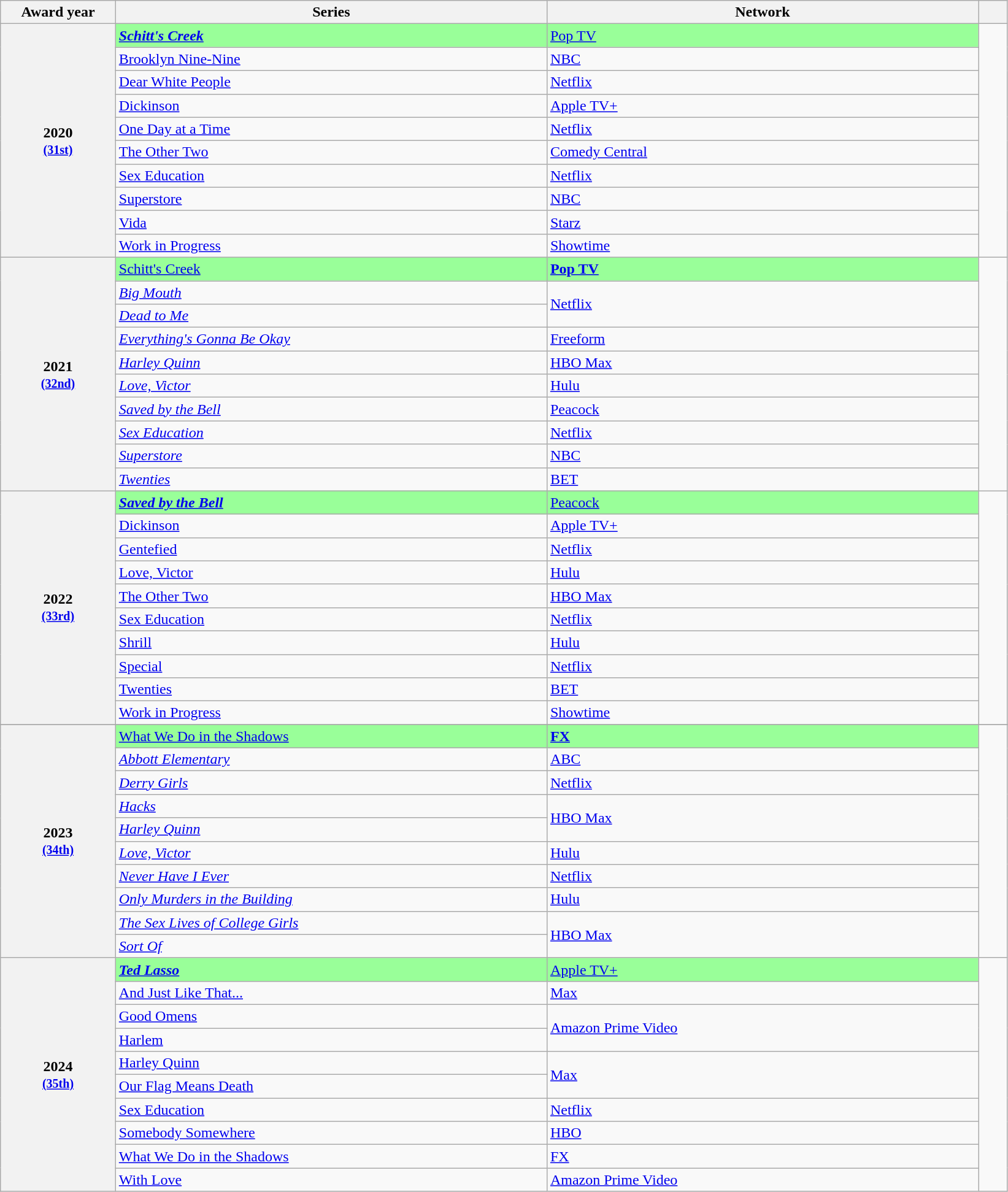<table class="wikitable sortable">
<tr>
<th scope="col" style="width:8%">Award year</th>
<th scope="col" style="width:30%">Series</th>
<th scope="col" style="width:30%">Network</th>
<th scope="col" style="width:2%" class="unsortable"></th>
</tr>
<tr>
<th scope="rowgroup" rowspan="10" style="text-align:center">2020<br><small><a href='#'>(31st)</a></small></th>
<td style="background:#99ff99;"><strong><em><a href='#'>Schitt's Creek</a><em> <strong></td>
<td style="background:#99ff99;"></strong><a href='#'>Pop TV</a><strong></td>
<td rowspan="10" align="center"><br></td>
</tr>
<tr>
<td></em><a href='#'>Brooklyn Nine-Nine</a><em></td>
<td><a href='#'>NBC</a></td>
</tr>
<tr>
<td></em><a href='#'>Dear White People</a><em></td>
<td><a href='#'>Netflix</a></td>
</tr>
<tr>
<td></em><a href='#'>Dickinson</a><em></td>
<td><a href='#'>Apple TV+</a></td>
</tr>
<tr>
<td></em><a href='#'>One Day at a Time</a><em></td>
<td><a href='#'>Netflix</a></td>
</tr>
<tr>
<td></em><a href='#'>The Other Two</a><em></td>
<td><a href='#'>Comedy Central</a></td>
</tr>
<tr>
<td></em><a href='#'>Sex Education</a><em></td>
<td><a href='#'>Netflix</a></td>
</tr>
<tr>
<td></em><a href='#'>Superstore</a><em></td>
<td><a href='#'>NBC</a></td>
</tr>
<tr>
<td></em><a href='#'>Vida</a><em></td>
<td><a href='#'>Starz</a></td>
</tr>
<tr>
<td></em><a href='#'>Work in Progress</a><em></td>
<td><a href='#'>Showtime</a></td>
</tr>
<tr>
<th scope="rowgroup" rowspan="10" style="text-align:center">2021<br><small><a href='#'>(32nd)</a></small></th>
<td style="background:#99ff99;"></em></strong><a href='#'>Schitt's Creek</a></em> </strong></td>
<td style="background:#99ff99;"><strong><a href='#'>Pop TV</a></strong></td>
<td rowspan="10" align="center"><br></td>
</tr>
<tr>
<td><em><a href='#'>Big Mouth</a></em></td>
<td rowspan=2><a href='#'>Netflix</a></td>
</tr>
<tr>
<td><em><a href='#'>Dead to Me</a></em></td>
</tr>
<tr>
<td><em><a href='#'>Everything's Gonna Be Okay</a></em></td>
<td><a href='#'>Freeform</a></td>
</tr>
<tr>
<td><em><a href='#'>Harley Quinn</a></em></td>
<td><a href='#'>HBO Max</a></td>
</tr>
<tr>
<td><em><a href='#'>Love, Victor</a></em></td>
<td><a href='#'>Hulu</a></td>
</tr>
<tr>
<td><em><a href='#'>Saved by the Bell</a></em></td>
<td><a href='#'>Peacock</a></td>
</tr>
<tr>
<td><em><a href='#'>Sex Education</a></em></td>
<td><a href='#'>Netflix</a></td>
</tr>
<tr>
<td><em><a href='#'>Superstore</a></em></td>
<td><a href='#'>NBC</a></td>
</tr>
<tr>
<td><em><a href='#'>Twenties</a></em></td>
<td><a href='#'>BET</a></td>
</tr>
<tr>
<th scope="rowgroup" rowspan="10" style="text-align:center">2022<br><small><a href='#'>(33rd)</a></small></th>
<td style="background:#99ff99;"><strong><em><a href='#'>Saved by the Bell</a><em> <strong></td>
<td style="background:#99ff99;"></strong><a href='#'>Peacock</a><strong></td>
<td rowspan="10" align="center"><br></td>
</tr>
<tr>
<td></em><a href='#'>Dickinson</a><em></td>
<td><a href='#'>Apple TV+</a></td>
</tr>
<tr>
<td></em><a href='#'>Gentefied</a><em></td>
<td><a href='#'>Netflix</a></td>
</tr>
<tr>
<td></em><a href='#'>Love, Victor</a><em></td>
<td><a href='#'>Hulu</a></td>
</tr>
<tr>
<td></em><a href='#'>The Other Two</a><em></td>
<td><a href='#'>HBO Max</a></td>
</tr>
<tr>
<td></em><a href='#'>Sex Education</a><em></td>
<td><a href='#'>Netflix</a></td>
</tr>
<tr>
<td></em><a href='#'>Shrill</a><em></td>
<td><a href='#'>Hulu</a></td>
</tr>
<tr>
<td></em><a href='#'>Special</a><em></td>
<td><a href='#'>Netflix</a></td>
</tr>
<tr>
<td></em><a href='#'>Twenties</a><em></td>
<td><a href='#'>BET</a></td>
</tr>
<tr>
<td></em><a href='#'>Work in Progress</a><em></td>
<td><a href='#'>Showtime</a></td>
</tr>
<tr>
</tr>
<tr>
<th scope="rowgroup" rowspan="10" style="text-align:center">2023<br><small><a href='#'>(34th)</a></small></th>
<td style="background:#99ff99;"></em></strong><a href='#'>What We Do in the Shadows</a></em> </strong></td>
<td style="background:#99ff99;"><strong><a href='#'>FX</a></strong></td>
<td rowspan="10" align="center"><br></td>
</tr>
<tr>
<td><em><a href='#'>Abbott Elementary</a></em></td>
<td><a href='#'>ABC</a></td>
</tr>
<tr>
<td><em><a href='#'>Derry Girls</a></em></td>
<td><a href='#'>Netflix</a></td>
</tr>
<tr>
<td><em><a href='#'>Hacks</a></em></td>
<td rowspan=2><a href='#'>HBO Max</a></td>
</tr>
<tr>
<td><em><a href='#'>Harley Quinn</a></em></td>
</tr>
<tr>
<td><em><a href='#'>Love, Victor</a></em></td>
<td><a href='#'>Hulu</a></td>
</tr>
<tr>
<td><em><a href='#'>Never Have I Ever</a></em></td>
<td><a href='#'>Netflix</a></td>
</tr>
<tr>
<td><em><a href='#'>Only Murders in the Building</a></em></td>
<td><a href='#'>Hulu</a></td>
</tr>
<tr>
<td><em><a href='#'>The Sex Lives of College Girls</a></em></td>
<td rowspan=2><a href='#'>HBO Max</a></td>
</tr>
<tr>
<td><em><a href='#'>Sort Of</a></em></td>
</tr>
<tr>
<th scope="rowgroup" rowspan="10" style="text-align:center">2024<br><small><a href='#'>(35th)</a> </small></th>
<td style="background:#99ff99;"><strong><em><a href='#'>Ted Lasso</a><em> <strong></td>
<td style="background:#99ff99;"><a href='#'>Apple TV+</a></td>
<td rowspan="10" align=center><br></td>
</tr>
<tr>
<td></em><a href='#'>And Just Like That...</a><em></td>
<td><a href='#'>Max</a></td>
</tr>
<tr>
<td></em><a href='#'>Good Omens</a><em></td>
<td rowspan=2><a href='#'>Amazon Prime Video</a></td>
</tr>
<tr>
<td></em><a href='#'>Harlem</a><em></td>
</tr>
<tr>
<td></em><a href='#'>Harley Quinn</a><em></td>
<td rowspan=2><a href='#'>Max</a></td>
</tr>
<tr>
<td></em><a href='#'>Our Flag Means Death</a><em></td>
</tr>
<tr>
<td></em><a href='#'>Sex Education</a><em></td>
<td><a href='#'>Netflix</a></td>
</tr>
<tr>
<td></em><a href='#'>Somebody Somewhere</a><em></td>
<td><a href='#'>HBO</a></td>
</tr>
<tr>
<td></em><a href='#'>What We Do in the Shadows</a><em></td>
<td><a href='#'>FX</a></td>
</tr>
<tr>
<td></em><a href='#'>With Love</a><em></td>
<td><a href='#'>Amazon Prime Video</a></td>
</tr>
</table>
